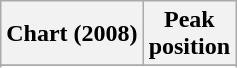<table class="wikitable sortable plainrowheaders" style="text-align:center">
<tr>
<th scope="col">Chart (2008)</th>
<th scope="col">Peak<br> position</th>
</tr>
<tr>
</tr>
<tr>
</tr>
<tr>
</tr>
</table>
